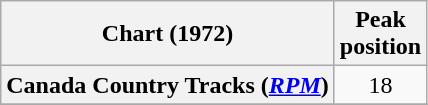<table class="wikitable sortable plainrowheaders" style="text-align:center">
<tr>
<th scope="col">Chart (1972)</th>
<th scope="col">Peak<br>position</th>
</tr>
<tr>
<th scope="row">Canada Country Tracks (<em><a href='#'>RPM</a></em>)</th>
<td align="center">18</td>
</tr>
<tr>
</tr>
<tr>
</tr>
</table>
